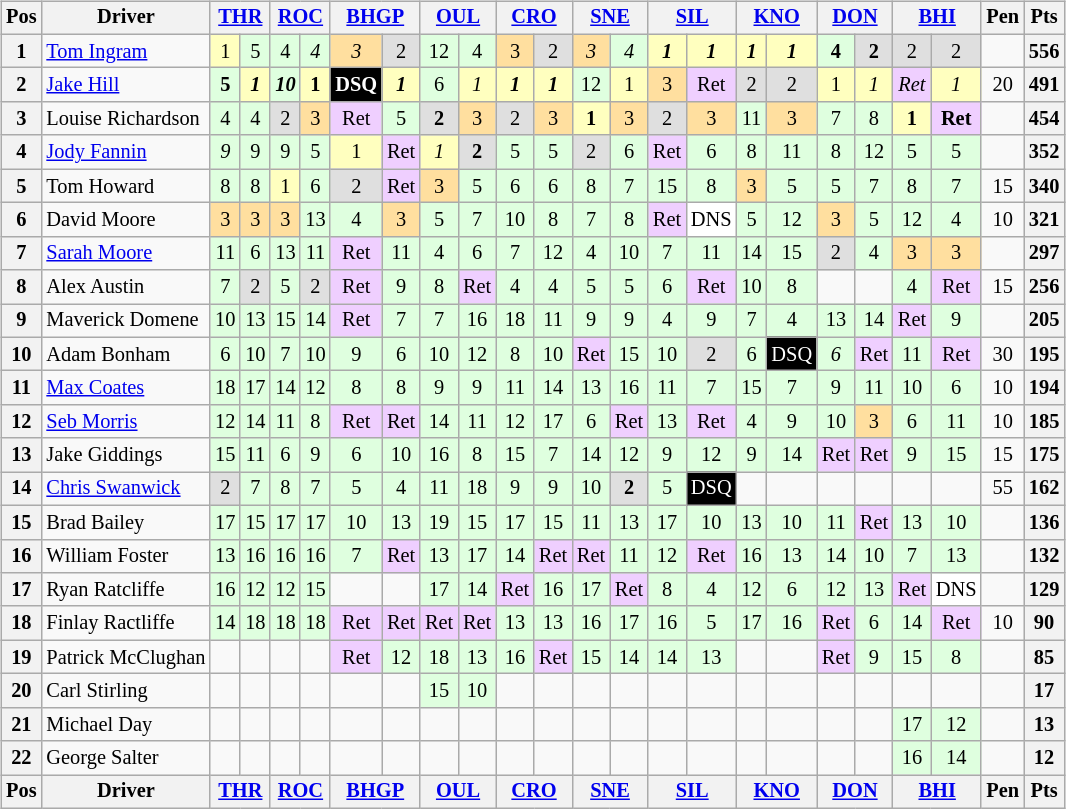<table>
<tr>
<td><br><table class="wikitable" style="font-size: 85%; text-align: center;">
<tr valign="top">
<th valign="middle">Pos</th>
<th valign="middle">Driver</th>
<th colspan="2"><a href='#'>THR</a></th>
<th colspan="2"><a href='#'>ROC</a></th>
<th colspan="2"><a href='#'>BHGP</a></th>
<th colspan="2"><a href='#'>OUL</a></th>
<th colspan="2"><a href='#'>CRO</a></th>
<th colspan="2"><a href='#'>SNE</a></th>
<th colspan="2"><a href='#'>SIL</a></th>
<th colspan="2"><a href='#'>KNO</a></th>
<th colspan="2"><a href='#'>DON</a></th>
<th colspan="2"><a href='#'>BHI</a></th>
<th valign="middle">Pen</th>
<th valign="middle">Pts</th>
</tr>
<tr>
<th>1</th>
<td align=left> <a href='#'>Tom Ingram</a></td>
<td style="background:#ffffbf;">1</td>
<td style="background:#dfffdf;">5</td>
<td style="background:#dfffdf;">4</td>
<td style="background:#dfffdf;"><em>4</em></td>
<td style="background:#ffdf9f;"><em>3</em></td>
<td style="background:#dfdfdf;">2</td>
<td style="background:#dfffdf;">12</td>
<td style="background:#dfffdf;">4</td>
<td style="background:#ffdf9f;">3</td>
<td style="background:#dfdfdf;">2</td>
<td style="background:#ffdf9f;"><em>3</em></td>
<td style="background:#dfffdf;"><em>4</em></td>
<td style="background:#ffffbf;"><strong><em>1</em></strong></td>
<td style="background:#ffffbf;"><strong><em>1</em></strong></td>
<td style="background:#ffffbf;"><strong><em>1</em></strong></td>
<td style="background:#ffffbf;"><strong><em>1</em></strong></td>
<td style="background:#dfffdf;"><strong>4</strong></td>
<td style="background:#dfdfdf;"><strong>2</strong></td>
<td style="background:#dfdfdf;">2</td>
<td style="background:#dfdfdf;">2</td>
<td></td>
<th>556</th>
</tr>
<tr>
<th>2</th>
<td align=left> <a href='#'>Jake Hill</a></td>
<td style="background:#dfffdf;"><strong>5</strong></td>
<td style="background:#ffffbf;"><strong><em>1</em></strong></td>
<td style="background:#dfffdf;"><strong><em>10</em></strong></td>
<td style="background:#ffffbf;"><strong>1</strong></td>
<td style="background:black; color:white;"><strong>DSQ</strong></td>
<td style="background:#ffffbf;"><strong><em>1</em></strong></td>
<td style="background:#dfffdf;">6</td>
<td style="background:#ffffbf;"><em>1</em></td>
<td style="background:#ffffbf;"><strong><em>1</em></strong></td>
<td style="background:#ffffbf;"><strong><em>1</em></strong></td>
<td style="background:#dfffdf;">12</td>
<td style="background:#ffffbf;">1</td>
<td style="background:#ffdf9f;">3</td>
<td style="background:#efcfff;">Ret</td>
<td style="background:#dfdfdf;">2</td>
<td style="background:#dfdfdf;">2</td>
<td style="background:#ffffbf;">1</td>
<td style="background:#ffffbf;"><em>1</em></td>
<td style="background:#efcfff;"><em>Ret</em></td>
<td style="background:#ffffbf;"><em>1</em></td>
<td>20</td>
<th>491</th>
</tr>
<tr>
<th>3</th>
<td align=left> Louise Richardson</td>
<td style="background:#dfffdf;">4</td>
<td style="background:#dfffdf;">4</td>
<td style="background:#dfdfdf;">2</td>
<td style="background:#ffdf9f;">3</td>
<td style="background:#efcfff;">Ret</td>
<td style="background:#dfffdf;">5</td>
<td style="background:#dfdfdf;"><strong>2</strong></td>
<td style="background:#ffdf9f;">3</td>
<td style="background:#dfdfdf;">2</td>
<td style="background:#ffdf9f;">3</td>
<td style="background:#ffffbf;"><strong>1</strong></td>
<td style="background:#ffdf9f;">3</td>
<td style="background:#dfdfdf;">2</td>
<td style="background:#ffdf9f;">3</td>
<td style="background:#dfffdf;">11</td>
<td style="background:#ffdf9f;">3</td>
<td style="background:#dfffdf;">7</td>
<td style="background:#dfffdf;">8</td>
<td style="background:#ffffbf;"><strong>1</strong></td>
<td style="background:#efcfff;"><strong>Ret</strong></td>
<td></td>
<th>454</th>
</tr>
<tr>
<th>4</th>
<td align=left> <a href='#'>Jody Fannin</a></td>
<td style="background:#dfffdf;"><em>9</em></td>
<td style="background:#dfffdf;">9</td>
<td style="background:#dfffdf;">9</td>
<td style="background:#dfffdf;">5</td>
<td style="background:#ffffbf;">1</td>
<td style="background:#efcfff;">Ret</td>
<td style="background:#ffffbf;"><em>1</em></td>
<td style="background:#dfdfdf;"><strong>2</strong></td>
<td style="background:#dfffdf;">5</td>
<td style="background:#dfffdf;">5</td>
<td style="background:#dfdfdf;">2</td>
<td style="background:#dfffdf;">6</td>
<td style="background:#efcfff;">Ret</td>
<td style="background:#dfffdf;">6</td>
<td style="background:#dfffdf;">8</td>
<td style="background:#dfffdf;">11</td>
<td style="background:#dfffdf;">8</td>
<td style="background:#dfffdf;">12</td>
<td style="background:#dfffdf;">5</td>
<td style="background:#dfffdf;">5</td>
<td></td>
<th>352</th>
</tr>
<tr>
<th>5</th>
<td align=left> Tom Howard</td>
<td style="background:#dfffdf;">8</td>
<td style="background:#dfffdf;">8</td>
<td style="background:#ffffbf;">1</td>
<td style="background:#dfffdf;">6</td>
<td style="background:#dfdfdf;">2</td>
<td style="background:#efcfff;">Ret</td>
<td style="background:#ffdf9f;">3</td>
<td style="background:#dfffdf;">5</td>
<td style="background:#dfffdf;">6</td>
<td style="background:#dfffdf;">6</td>
<td style="background:#dfffdf;">8</td>
<td style="background:#dfffdf;">7</td>
<td style="background:#dfffdf;">15</td>
<td style="background:#dfffdf;">8</td>
<td style="background:#ffdf9f;">3</td>
<td style="background:#dfffdf;">5</td>
<td style="background:#dfffdf;">5</td>
<td style="background:#dfffdf;">7</td>
<td style="background:#dfffdf;">8</td>
<td style="background:#dfffdf;">7</td>
<td>15</td>
<th>340</th>
</tr>
<tr>
<th>6</th>
<td align=left> David Moore</td>
<td style="background:#ffdf9f;">3</td>
<td style="background:#ffdf9f;">3</td>
<td style="background:#ffdf9f;">3</td>
<td style="background:#dfffdf;">13</td>
<td style="background:#dfffdf;">4</td>
<td style="background:#ffdf9f;">3</td>
<td style="background:#dfffdf;">5</td>
<td style="background:#dfffdf;">7</td>
<td style="background:#dfffdf;">10</td>
<td style="background:#dfffdf;">8</td>
<td style="background:#dfffdf;">7</td>
<td style="background:#dfffdf;">8</td>
<td style="background:#efcfff;">Ret</td>
<td style="background:#ffffff;">DNS</td>
<td style="background:#dfffdf;">5</td>
<td style="background:#dfffdf;">12</td>
<td style="background:#ffdf9f;">3</td>
<td style="background:#dfffdf;">5</td>
<td style="background:#dfffdf;">12</td>
<td style="background:#dfffdf;">4</td>
<td>10</td>
<th>321</th>
</tr>
<tr>
<th>7</th>
<td align=left> <a href='#'>Sarah Moore</a></td>
<td style="background:#dfffdf;">11</td>
<td style="background:#dfffdf;">6</td>
<td style="background:#dfffdf;">13</td>
<td style="background:#dfffdf;">11</td>
<td style="background:#efcfff;">Ret</td>
<td style="background:#dfffdf;">11</td>
<td style="background:#dfffdf;">4</td>
<td style="background:#dfffdf;">6</td>
<td style="background:#dfffdf;">7</td>
<td style="background:#dfffdf;">12</td>
<td style="background:#dfffdf;">4</td>
<td style="background:#dfffdf;">10</td>
<td style="background:#dfffdf;">7</td>
<td style="background:#dfffdf;">11</td>
<td style="background:#dfffdf;">14</td>
<td style="background:#dfffdf;">15</td>
<td style="background:#dfdfdf;">2</td>
<td style="background:#dfffdf;">4</td>
<td style="background:#ffdf9f;">3</td>
<td style="background:#ffdf9f;">3</td>
<td></td>
<th>297</th>
</tr>
<tr>
<th>8</th>
<td align=left> Alex Austin</td>
<td style="background:#dfffdf;">7</td>
<td style="background:#dfdfdf;">2</td>
<td style="background:#dfffdf;">5</td>
<td style="background:#dfdfdf;">2</td>
<td style="background:#efcfff;">Ret</td>
<td style="background:#dfffdf;">9</td>
<td style="background:#dfffdf;">8</td>
<td style="background:#efcfff;">Ret</td>
<td style="background:#dfffdf;">4</td>
<td style="background:#dfffdf;">4</td>
<td style="background:#dfffdf;">5</td>
<td style="background:#dfffdf;">5</td>
<td style="background:#dfffdf;">6</td>
<td style="background:#efcfff;">Ret</td>
<td style="background:#dfffdf;">10</td>
<td style="background:#dfffdf;">8</td>
<td></td>
<td></td>
<td style="background:#dfffdf;">4</td>
<td style="background:#efcfff;">Ret</td>
<td>15</td>
<th>256</th>
</tr>
<tr>
<th>9</th>
<td align=left> Maverick Domene</td>
<td style="background:#dfffdf;">10</td>
<td style="background:#dfffdf;">13</td>
<td style="background:#dfffdf;">15</td>
<td style="background:#dfffdf;">14</td>
<td style="background:#efcfff;">Ret</td>
<td style="background:#dfffdf;">7</td>
<td style="background:#dfffdf;">7</td>
<td style="background:#dfffdf;">16</td>
<td style="background:#dfffdf;">18</td>
<td style="background:#dfffdf;">11</td>
<td style="background:#dfffdf;">9</td>
<td style="background:#dfffdf;">9</td>
<td style="background:#dfffdf;">4</td>
<td style="background:#dfffdf;">9</td>
<td style="background:#dfffdf;">7</td>
<td style="background:#dfffdf;">4</td>
<td style="background:#dfffdf;">13</td>
<td style="background:#dfffdf;">14</td>
<td style="background:#efcfff;">Ret</td>
<td style="background:#dfffdf;">9</td>
<td></td>
<th>205</th>
</tr>
<tr>
<th>10</th>
<td align=left> Adam Bonham</td>
<td style="background:#dfffdf;">6</td>
<td style="background:#dfffdf;">10</td>
<td style="background:#dfffdf;">7</td>
<td style="background:#dfffdf;">10</td>
<td style="background:#dfffdf;">9</td>
<td style="background:#dfffdf;">6</td>
<td style="background:#dfffdf;">10</td>
<td style="background:#dfffdf;">12</td>
<td style="background:#dfffdf;">8</td>
<td style="background:#dfffdf;">10</td>
<td style="background:#efcfff;">Ret</td>
<td style="background:#dfffdf;">15</td>
<td style="background:#dfffdf;">10</td>
<td style="background:#dfdfdf;">2</td>
<td style="background:#dfffdf;">6</td>
<td style="background:black; color:white;">DSQ</td>
<td style="background:#dfffdf;"><em>6</em></td>
<td style="background:#efcfff;">Ret</td>
<td style="background:#dfffdf;">11</td>
<td style="background:#efcfff;">Ret</td>
<td>30</td>
<th>195</th>
</tr>
<tr>
<th>11</th>
<td align=left> <a href='#'>Max Coates</a></td>
<td style="background:#dfffdf;">18</td>
<td style="background:#dfffdf;">17</td>
<td style="background:#dfffdf;">14</td>
<td style="background:#dfffdf;">12</td>
<td style="background:#dfffdf;">8</td>
<td style="background:#dfffdf;">8</td>
<td style="background:#dfffdf;">9</td>
<td style="background:#dfffdf;">9</td>
<td style="background:#dfffdf;">11</td>
<td style="background:#dfffdf;">14</td>
<td style="background:#dfffdf;">13</td>
<td style="background:#dfffdf;">16</td>
<td style="background:#dfffdf;">11</td>
<td style="background:#dfffdf;">7</td>
<td style="background:#dfffdf;">15</td>
<td style="background:#dfffdf;">7</td>
<td style="background:#dfffdf;">9</td>
<td style="background:#dfffdf;">11</td>
<td style="background:#dfffdf;">10</td>
<td style="background:#dfffdf;">6</td>
<td>10</td>
<th>194</th>
</tr>
<tr>
<th>12</th>
<td align=left> <a href='#'>Seb Morris</a></td>
<td style="background:#dfffdf;">12</td>
<td style="background:#dfffdf;">14</td>
<td style="background:#dfffdf;">11</td>
<td style="background:#dfffdf;">8</td>
<td style="background:#efcfff;">Ret</td>
<td style="background:#efcfff;">Ret</td>
<td style="background:#dfffdf;">14</td>
<td style="background:#dfffdf;">11</td>
<td style="background:#dfffdf;">12</td>
<td style="background:#dfffdf;">17</td>
<td style="background:#dfffdf;">6</td>
<td style="background:#efcfff;">Ret</td>
<td style="background:#dfffdf;">13</td>
<td style="background:#efcfff;">Ret</td>
<td style="background:#dfffdf;">4</td>
<td style="background:#dfffdf;">9</td>
<td style="background:#dfffdf;">10</td>
<td style="background:#ffdf9f;">3</td>
<td style="background:#dfffdf;">6</td>
<td style="background:#dfffdf;">11</td>
<td>10</td>
<th>185</th>
</tr>
<tr>
<th>13</th>
<td align=left> Jake Giddings</td>
<td style="background:#dfffdf;">15</td>
<td style="background:#dfffdf;">11</td>
<td style="background:#dfffdf;">6</td>
<td style="background:#dfffdf;">9</td>
<td style="background:#dfffdf;">6</td>
<td style="background:#dfffdf;">10</td>
<td style="background:#dfffdf;">16</td>
<td style="background:#dfffdf;">8</td>
<td style="background:#dfffdf;">15</td>
<td style="background:#dfffdf;">7</td>
<td style="background:#dfffdf;">14</td>
<td style="background:#dfffdf;">12</td>
<td style="background:#dfffdf;">9</td>
<td style="background:#dfffdf;">12</td>
<td style="background:#dfffdf;">9</td>
<td style="background:#dfffdf;">14</td>
<td style="background:#efcfff;">Ret</td>
<td style="background:#efcfff;">Ret</td>
<td style="background:#dfffdf;">9</td>
<td style="background:#dfffdf;">15</td>
<td>15</td>
<th>175</th>
</tr>
<tr>
<th>14</th>
<td align=left> <a href='#'>Chris Swanwick</a></td>
<td style="background:#dfdfdf;">2</td>
<td style="background:#dfffdf;">7</td>
<td style="background:#dfffdf;">8</td>
<td style="background:#dfffdf;">7</td>
<td style="background:#dfffdf;">5</td>
<td style="background:#dfffdf;">4</td>
<td style="background:#dfffdf;">11</td>
<td style="background:#dfffdf;">18</td>
<td style="background:#dfffdf;">9</td>
<td style="background:#dfffdf;">9</td>
<td style="background:#dfffdf;">10</td>
<td style="background:#dfdfdf;"><strong>2</strong></td>
<td style="background:#dfffdf;">5</td>
<td style="background:black; color:white;">DSQ</td>
<td></td>
<td></td>
<td></td>
<td></td>
<td></td>
<td></td>
<td>55</td>
<th>162</th>
</tr>
<tr>
<th>15</th>
<td align=left> Brad Bailey</td>
<td style="background:#dfffdf;">17</td>
<td style="background:#dfffdf;">15</td>
<td style="background:#dfffdf;">17</td>
<td style="background:#dfffdf;">17</td>
<td style="background:#dfffdf;">10</td>
<td style="background:#dfffdf;">13</td>
<td style="background:#dfffdf;">19</td>
<td style="background:#dfffdf;">15</td>
<td style="background:#dfffdf;">17</td>
<td style="background:#dfffdf;">15</td>
<td style="background:#dfffdf;">11</td>
<td style="background:#dfffdf;">13</td>
<td style="background:#dfffdf;">17</td>
<td style="background:#dfffdf;">10</td>
<td style="background:#dfffdf;">13</td>
<td style="background:#dfffdf;">10</td>
<td style="background:#dfffdf;">11</td>
<td style="background:#efcfff;">Ret</td>
<td style="background:#dfffdf;">13</td>
<td style="background:#dfffdf;">10</td>
<td></td>
<th>136</th>
</tr>
<tr>
<th>16</th>
<td align=left> William Foster</td>
<td style="background:#dfffdf;">13</td>
<td style="background:#dfffdf;">16</td>
<td style="background:#dfffdf;">16</td>
<td style="background:#dfffdf;">16</td>
<td style="background:#dfffdf;">7</td>
<td style="background:#efcfff;">Ret</td>
<td style="background:#dfffdf;">13</td>
<td style="background:#dfffdf;">17</td>
<td style="background:#dfffdf;">14</td>
<td style="background:#efcfff;">Ret</td>
<td style="background:#efcfff;">Ret</td>
<td style="background:#dfffdf;">11</td>
<td style="background:#dfffdf;">12</td>
<td style="background:#efcfff;">Ret</td>
<td style="background:#dfffdf;">16</td>
<td style="background:#dfffdf;">13</td>
<td style="background:#dfffdf;">14</td>
<td style="background:#dfffdf;">10</td>
<td style="background:#dfffdf;">7</td>
<td style="background:#dfffdf;">13</td>
<td></td>
<th>132</th>
</tr>
<tr>
<th>17</th>
<td align=left> Ryan Ratcliffe</td>
<td style="background:#dfffdf;">16</td>
<td style="background:#dfffdf;">12</td>
<td style="background:#dfffdf;">12</td>
<td style="background:#dfffdf;">15</td>
<td></td>
<td></td>
<td style="background:#dfffdf;">17</td>
<td style="background:#dfffdf;">14</td>
<td style="background:#efcfff;">Ret</td>
<td style="background:#dfffdf;">16</td>
<td style="background:#dfffdf;">17</td>
<td style="background:#efcfff;">Ret</td>
<td style="background:#dfffdf;">8</td>
<td style="background:#dfffdf;">4</td>
<td style="background:#dfffdf;">12</td>
<td style="background:#dfffdf;">6</td>
<td style="background:#dfffdf;">12</td>
<td style="background:#dfffdf;">13</td>
<td style="background:#efcfff;">Ret</td>
<td style="background:#ffffff;">DNS</td>
<td></td>
<th>129</th>
</tr>
<tr>
<th>18</th>
<td align=left> Finlay Ractliffe</td>
<td style="background:#dfffdf;">14</td>
<td style="background:#dfffdf;">18</td>
<td style="background:#dfffdf;">18</td>
<td style="background:#dfffdf;">18</td>
<td style="background:#efcfff;">Ret</td>
<td style="background:#efcfff;">Ret</td>
<td style="background:#efcfff;">Ret</td>
<td style="background:#efcfff;">Ret</td>
<td style="background:#dfffdf;">13</td>
<td style="background:#dfffdf;">13</td>
<td style="background:#dfffdf;">16</td>
<td style="background:#dfffdf;">17</td>
<td style="background:#dfffdf;">16</td>
<td style="background:#dfffdf;">5</td>
<td style="background:#dfffdf;">17</td>
<td style="background:#dfffdf;">16</td>
<td style="background:#efcfff;">Ret</td>
<td style="background:#dfffdf;">6</td>
<td style="background:#dfffdf;">14</td>
<td style="background:#efcfff;">Ret</td>
<td>10</td>
<th>90</th>
</tr>
<tr>
<th>19</th>
<td align=left> Patrick McClughan</td>
<td></td>
<td></td>
<td></td>
<td></td>
<td style="background:#efcfff;">Ret</td>
<td style="background:#dfffdf;">12</td>
<td style="background:#dfffdf;">18</td>
<td style="background:#dfffdf;">13</td>
<td style="background:#dfffdf;">16</td>
<td style="background:#efcfff;">Ret</td>
<td style="background:#dfffdf;">15</td>
<td style="background:#dfffdf;">14</td>
<td style="background:#dfffdf;">14</td>
<td style="background:#dfffdf;">13</td>
<td></td>
<td></td>
<td style="background:#efcfff;">Ret</td>
<td style="background:#dfffdf;">9</td>
<td style="background:#dfffdf;">15</td>
<td style="background:#dfffdf;">8</td>
<td></td>
<th>85</th>
</tr>
<tr>
<th>20</th>
<td align=left> Carl Stirling</td>
<td></td>
<td></td>
<td></td>
<td></td>
<td></td>
<td></td>
<td style="background:#dfffdf;">15</td>
<td style="background:#dfffdf;">10</td>
<td></td>
<td></td>
<td></td>
<td></td>
<td></td>
<td></td>
<td></td>
<td></td>
<td></td>
<td></td>
<td></td>
<td></td>
<td></td>
<th>17</th>
</tr>
<tr>
<th>21</th>
<td align=left> Michael Day</td>
<td></td>
<td></td>
<td></td>
<td></td>
<td></td>
<td></td>
<td></td>
<td></td>
<td></td>
<td></td>
<td></td>
<td></td>
<td></td>
<td></td>
<td></td>
<td></td>
<td></td>
<td></td>
<td style="background:#dfffdf;">17</td>
<td style="background:#dfffdf;">12</td>
<td></td>
<th>13</th>
</tr>
<tr>
<th>22</th>
<td align=left> George Salter</td>
<td></td>
<td></td>
<td></td>
<td></td>
<td></td>
<td></td>
<td></td>
<td></td>
<td></td>
<td></td>
<td></td>
<td></td>
<td></td>
<td></td>
<td></td>
<td></td>
<td></td>
<td></td>
<td style="background:#dfffdf;">16</td>
<td style="background:#dfffdf;">14</td>
<td></td>
<th>12</th>
</tr>
<tr valign="top">
<th valign="middle">Pos</th>
<th valign="middle">Driver</th>
<th colspan="2"><a href='#'>THR</a></th>
<th colspan="2"><a href='#'>ROC</a></th>
<th colspan="2"><a href='#'>BHGP</a></th>
<th colspan="2"><a href='#'>OUL</a></th>
<th colspan="2"><a href='#'>CRO</a></th>
<th colspan="2"><a href='#'>SNE</a></th>
<th colspan="2"><a href='#'>SIL</a></th>
<th colspan="2"><a href='#'>KNO</a></th>
<th colspan="2"><a href='#'>DON</a></th>
<th colspan="2"><a href='#'>BHI</a></th>
<th valign="middle">Pen</th>
<th valign="middle">Pts</th>
</tr>
</table>
</td>
<td valign="top"><br></td>
</tr>
</table>
